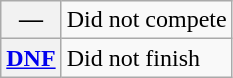<table class="wikitable">
<tr>
<th scope="row">—</th>
<td>Did not compete</td>
</tr>
<tr>
<th scope="row"><a href='#'>DNF</a></th>
<td>Did not finish</td>
</tr>
</table>
